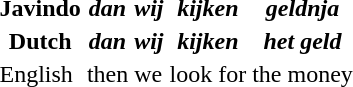<table>
<tr>
<th>Javindo</th>
<th><strong><em>dan</em></strong></th>
<th><em>wij</em></th>
<th><em>kijken</em></th>
<th><em>geldnja</em></th>
</tr>
<tr>
<th>Dutch</th>
<th><em>dan</em></th>
<th><em>wij</em></th>
<th><em>kijken</em></th>
<th><em>het geld</em></th>
</tr>
<tr>
<td>English</td>
<td>then</td>
<td>we</td>
<td>look for</td>
<td>the money</td>
</tr>
</table>
